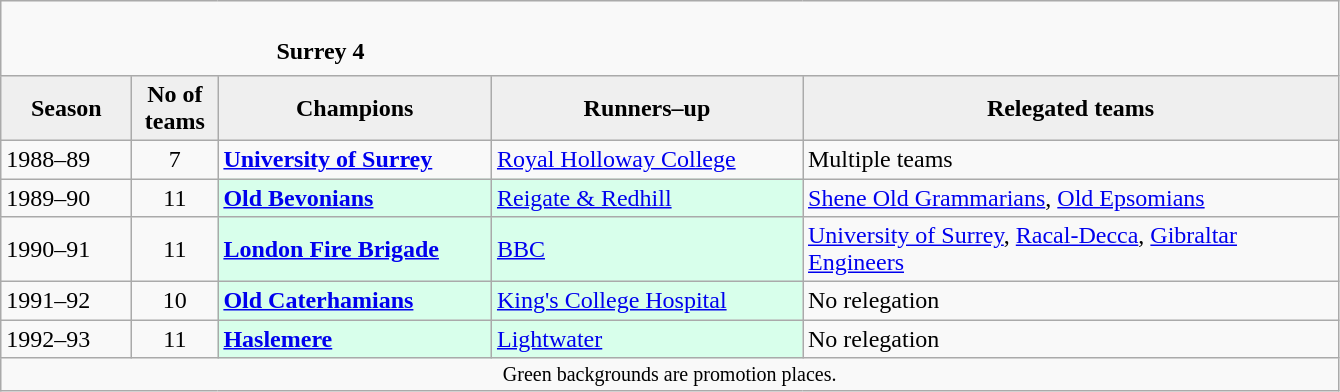<table class="wikitable" style="text-align: left;">
<tr>
<td colspan="11" cellpadding="0" cellspacing="0"><br><table border="0" style="width:100%;" cellpadding="0" cellspacing="0">
<tr>
<td style="width:20%; border:0;"></td>
<td style="border:0;"><strong>Surrey 4</strong></td>
<td style="width:20%; border:0;"></td>
</tr>
</table>
</td>
</tr>
<tr>
<th style="background:#efefef; width:80px;">Season</th>
<th style="background:#efefef; width:50px;">No of teams</th>
<th style="background:#efefef; width:175px;">Champions</th>
<th style="background:#efefef; width:200px;">Runners–up</th>
<th style="background:#efefef; width:350px;">Relegated teams</th>
</tr>
<tr align=left>
<td>1988–89</td>
<td style="text-align: center;">7</td>
<td><strong><a href='#'>University of Surrey</a></strong></td>
<td><a href='#'>Royal Holloway College</a></td>
<td>Multiple teams</td>
</tr>
<tr>
<td>1989–90</td>
<td style="text-align: center;">11</td>
<td style="background:#d8ffeb;"><strong><a href='#'>Old Bevonians</a></strong></td>
<td style="background:#d8ffeb;"><a href='#'>Reigate & Redhill</a></td>
<td><a href='#'>Shene Old Grammarians</a>, <a href='#'>Old Epsomians</a></td>
</tr>
<tr>
<td>1990–91</td>
<td style="text-align: center;">11</td>
<td style="background:#d8ffeb;"><strong><a href='#'>London Fire Brigade</a></strong></td>
<td style="background:#d8ffeb;"><a href='#'>BBC</a></td>
<td><a href='#'>University of Surrey</a>, <a href='#'>Racal-Decca</a>, <a href='#'>Gibraltar Engineers</a></td>
</tr>
<tr>
<td>1991–92</td>
<td style="text-align: center;">10</td>
<td style="background:#d8ffeb;"><strong><a href='#'>Old Caterhamians</a></strong></td>
<td style="background:#d8ffeb;"><a href='#'>King's College Hospital</a></td>
<td>No relegation</td>
</tr>
<tr>
<td>1992–93</td>
<td style="text-align: center;">11</td>
<td style="background:#d8ffeb;"><strong><a href='#'>Haslemere</a></strong></td>
<td style="background:#d8ffeb;"><a href='#'>Lightwater</a></td>
<td>No relegation</td>
</tr>
<tr>
<td colspan="15"  style="border:0; font-size:smaller; text-align:center;">Green backgrounds are promotion places.</td>
</tr>
</table>
